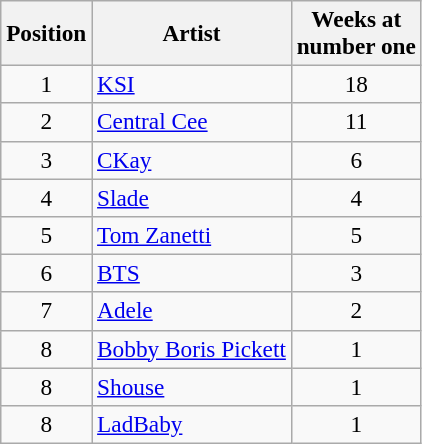<table class="wikitable sortable plainrowheaders" style="font-size:97%;">
<tr>
<th scope=col>Position</th>
<th scope=col>Artist</th>
<th scope=col>Weeks at<br>number one</th>
</tr>
<tr>
<td align=center>1</td>
<td><a href='#'>KSI</a></td>
<td align=center>18</td>
</tr>
<tr>
<td align=center>2</td>
<td><a href='#'>Central Cee</a></td>
<td align=center>11</td>
</tr>
<tr>
<td align=center>3</td>
<td><a href='#'>CKay</a></td>
<td align=center>6</td>
</tr>
<tr>
<td align=center>4</td>
<td><a href='#'>Slade</a></td>
<td align=center>4</td>
</tr>
<tr>
<td align=center>5</td>
<td><a href='#'>Tom Zanetti</a></td>
<td align=center>5</td>
</tr>
<tr>
<td align=center>6</td>
<td><a href='#'>BTS</a></td>
<td align=center>3</td>
</tr>
<tr>
<td align=center>7</td>
<td><a href='#'>Adele</a></td>
<td align=center>2</td>
</tr>
<tr>
<td align=center>8</td>
<td><a href='#'>Bobby Boris Pickett</a></td>
<td align=center>1</td>
</tr>
<tr>
<td align=center>8</td>
<td><a href='#'>Shouse</a></td>
<td align=center>1</td>
</tr>
<tr>
<td align=center>8</td>
<td><a href='#'>LadBaby</a></td>
<td align=center>1</td>
</tr>
</table>
